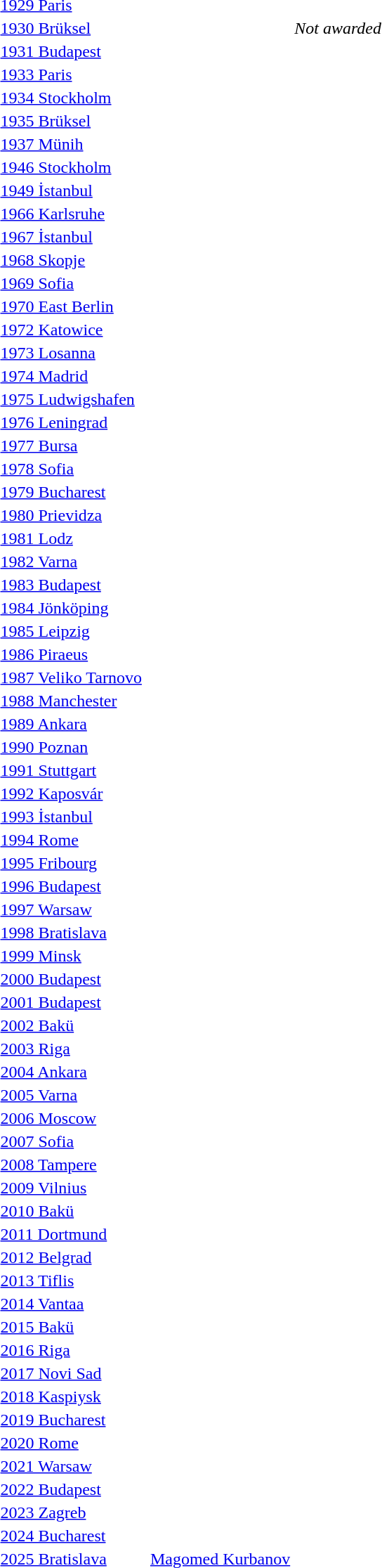<table>
<tr>
<td><a href='#'>1929 Paris</a></td>
<td></td>
<td></td>
<td></td>
</tr>
<tr>
<td><a href='#'>1930 Brüksel</a></td>
<td></td>
<td></td>
<td><em>Not awarded</em></td>
</tr>
<tr>
<td><a href='#'>1931 Budapest</a></td>
<td></td>
<td></td>
<td></td>
</tr>
<tr>
<td><a href='#'>1933 Paris</a></td>
<td></td>
<td></td>
<td></td>
</tr>
<tr>
<td><a href='#'>1934 Stockholm</a></td>
<td></td>
<td></td>
<td></td>
</tr>
<tr>
<td><a href='#'>1935 Brüksel</a></td>
<td></td>
<td></td>
<td></td>
</tr>
<tr>
<td><a href='#'>1937 Münih</a></td>
<td></td>
<td></td>
<td></td>
</tr>
<tr>
<td><a href='#'>1946 Stockholm</a></td>
<td></td>
<td></td>
<td></td>
</tr>
<tr>
<td><a href='#'>1949 İstanbul</a></td>
<td></td>
<td></td>
<td></td>
</tr>
<tr>
<td><a href='#'>1966 Karlsruhe</a></td>
<td></td>
<td></td>
<td></td>
</tr>
<tr>
<td><a href='#'>1967 İstanbul</a></td>
<td></td>
<td></td>
<td></td>
</tr>
<tr>
<td><a href='#'>1968 Skopje</a></td>
<td></td>
<td></td>
<td></td>
</tr>
<tr>
<td><a href='#'>1969 Sofia</a></td>
<td></td>
<td></td>
<td></td>
</tr>
<tr>
<td><a href='#'>1970 East Berlin</a></td>
<td></td>
<td></td>
<td></td>
</tr>
<tr>
<td><a href='#'>1972 Katowice</a></td>
<td></td>
<td></td>
<td></td>
</tr>
<tr>
<td><a href='#'>1973 Losanna</a></td>
<td></td>
<td></td>
<td></td>
</tr>
<tr>
<td><a href='#'>1974 Madrid</a></td>
<td></td>
<td></td>
<td></td>
</tr>
<tr>
<td><a href='#'>1975 Ludwigshafen</a></td>
<td></td>
<td></td>
<td></td>
</tr>
<tr>
<td><a href='#'>1976 Leningrad</a></td>
<td></td>
<td></td>
<td></td>
</tr>
<tr>
<td><a href='#'>1977 Bursa</a></td>
<td></td>
<td></td>
<td></td>
</tr>
<tr>
<td><a href='#'>1978 Sofia</a></td>
<td></td>
<td></td>
<td></td>
</tr>
<tr>
<td><a href='#'>1979 Bucharest</a></td>
<td></td>
<td></td>
<td></td>
</tr>
<tr>
<td><a href='#'>1980 Prievidza</a></td>
<td></td>
<td></td>
<td></td>
</tr>
<tr>
<td><a href='#'>1981 Lodz</a></td>
<td></td>
<td></td>
<td></td>
</tr>
<tr>
<td><a href='#'>1982 Varna</a></td>
<td></td>
<td></td>
<td></td>
</tr>
<tr>
<td><a href='#'>1983 Budapest</a></td>
<td></td>
<td></td>
<td></td>
</tr>
<tr>
<td><a href='#'>1984 Jönköping</a></td>
<td></td>
<td></td>
<td></td>
</tr>
<tr>
<td><a href='#'>1985 Leipzig</a></td>
<td></td>
<td></td>
<td></td>
</tr>
<tr>
<td><a href='#'>1986 Piraeus</a></td>
<td></td>
<td></td>
<td></td>
</tr>
<tr>
<td><a href='#'>1987 Veliko Tarnovo</a></td>
<td></td>
<td></td>
<td></td>
</tr>
<tr>
<td><a href='#'>1988 Manchester</a></td>
<td></td>
<td></td>
<td></td>
</tr>
<tr>
<td><a href='#'>1989 Ankara</a></td>
<td></td>
<td></td>
<td></td>
</tr>
<tr>
<td><a href='#'>1990 Poznan</a></td>
<td></td>
<td></td>
<td></td>
</tr>
<tr>
<td><a href='#'>1991 Stuttgart</a></td>
<td></td>
<td></td>
<td></td>
</tr>
<tr>
<td><a href='#'>1992 Kaposvár</a></td>
<td></td>
<td></td>
<td></td>
</tr>
<tr>
<td><a href='#'>1993 İstanbul</a></td>
<td></td>
<td></td>
<td></td>
</tr>
<tr>
<td><a href='#'>1994 Rome</a></td>
<td></td>
<td></td>
<td></td>
</tr>
<tr>
<td><a href='#'>1995 Fribourg</a></td>
<td></td>
<td></td>
<td></td>
</tr>
<tr>
<td><a href='#'>1996 Budapest</a></td>
<td></td>
<td></td>
<td></td>
</tr>
<tr>
<td><a href='#'>1997 Warsaw</a></td>
<td></td>
<td></td>
<td></td>
</tr>
<tr>
<td><a href='#'>1998 Bratislava</a></td>
<td></td>
<td></td>
<td></td>
</tr>
<tr>
<td><a href='#'>1999 Minsk</a></td>
<td></td>
<td></td>
<td></td>
</tr>
<tr>
<td><a href='#'>2000 Budapest</a></td>
<td></td>
<td></td>
<td></td>
</tr>
<tr>
<td><a href='#'>2001 Budapest</a></td>
<td></td>
<td></td>
<td></td>
</tr>
<tr>
<td><a href='#'>2002 Bakü</a></td>
<td></td>
<td></td>
<td></td>
</tr>
<tr>
<td><a href='#'>2003 Riga</a></td>
<td></td>
<td></td>
<td></td>
</tr>
<tr>
<td><a href='#'>2004 Ankara</a></td>
<td></td>
<td></td>
<td></td>
</tr>
<tr>
<td rowspan=2><a href='#'>2005 Varna</a></td>
<td rowspan=2></td>
<td rowspan=2></td>
<td></td>
</tr>
<tr>
<td></td>
</tr>
<tr>
<td rowspan=2><a href='#'>2006 Moscow</a></td>
<td rowspan=2></td>
<td rowspan=2></td>
<td></td>
</tr>
<tr>
<td></td>
</tr>
<tr>
<td rowspan=2><a href='#'>2007 Sofia</a></td>
<td rowspan=2></td>
<td rowspan=2></td>
<td></td>
</tr>
<tr>
<td></td>
</tr>
<tr>
<td rowspan=2><a href='#'>2008 Tampere</a></td>
<td rowspan=2></td>
<td rowspan=2></td>
<td></td>
</tr>
<tr>
<td></td>
</tr>
<tr>
<td rowspan=2><a href='#'>2009 Vilnius</a></td>
<td rowspan=2></td>
<td rowspan=2></td>
<td></td>
</tr>
<tr>
<td></td>
</tr>
<tr>
<td rowspan=2><a href='#'>2010 Bakü</a></td>
<td rowspan=2></td>
<td rowspan=2></td>
<td></td>
</tr>
<tr>
<td></td>
</tr>
<tr>
<td rowspan=2><a href='#'>2011 Dortmund</a></td>
<td rowspan=2></td>
<td rowspan=2></td>
<td></td>
</tr>
<tr>
<td></td>
</tr>
<tr>
<td rowspan=2><a href='#'>2012 Belgrad</a></td>
<td rowspan=2></td>
<td rowspan=2></td>
<td></td>
</tr>
<tr>
<td></td>
</tr>
<tr>
<td rowspan=2><a href='#'>2013 Tiflis</a></td>
<td rowspan=2></td>
<td rowspan=2></td>
<td></td>
</tr>
<tr>
<td></td>
</tr>
<tr>
<td rowspan=2><a href='#'>2014 Vantaa</a></td>
<td rowspan=2></td>
<td rowspan=2></td>
<td></td>
</tr>
<tr>
<td></td>
</tr>
<tr>
<td rowspan=2><a href='#'>2015 Bakü</a></td>
<td rowspan=2></td>
<td rowspan=2></td>
<td></td>
</tr>
<tr>
<td></td>
</tr>
<tr>
<td rowspan=2><a href='#'>2016 Riga</a></td>
<td rowspan=2></td>
<td rowspan=2></td>
<td></td>
</tr>
<tr>
<td></td>
</tr>
<tr>
<td rowspan=2><a href='#'>2017 Novi Sad</a></td>
<td rowspan=2></td>
<td rowspan=2></td>
<td></td>
</tr>
<tr>
<td></td>
</tr>
<tr>
<td rowspan=2><a href='#'>2018 Kaspiysk</a></td>
<td rowspan=2></td>
<td rowspan=2></td>
<td></td>
</tr>
<tr>
<td></td>
</tr>
<tr>
<td rowspan=2><a href='#'>2019 Bucharest</a></td>
<td rowspan=2></td>
<td rowspan=2></td>
<td></td>
</tr>
<tr>
<td></td>
</tr>
<tr>
<td rowspan=2><a href='#'>2020 Rome</a></td>
<td rowspan=2></td>
<td rowspan=2></td>
<td></td>
</tr>
<tr>
<td></td>
</tr>
<tr>
<td rowspan=2><a href='#'>2021 Warsaw</a></td>
<td rowspan=2></td>
<td rowspan=2></td>
<td></td>
</tr>
<tr>
<td></td>
</tr>
<tr>
<td rowspan=2><a href='#'>2022 Budapest</a></td>
<td rowspan=2></td>
<td rowspan=2></td>
<td></td>
</tr>
<tr>
<td></td>
</tr>
<tr>
<td rowspan=2><a href='#'>2023 Zagreb</a></td>
<td rowspan=2></td>
<td rowspan=2></td>
<td></td>
</tr>
<tr>
<td></td>
</tr>
<tr>
<td rowspan=2><a href='#'>2024 Bucharest</a></td>
<td rowspan=2></td>
<td rowspan=2></td>
<td></td>
</tr>
<tr>
<td></td>
</tr>
<tr>
<td rowspan=2><a href='#'>2025 Bratislava</a></td>
<td rowspan=2></td>
<td rowspan=2> <a href='#'>Magomed Kurbanov</a> </td>
<td></td>
</tr>
<tr>
<td></td>
</tr>
</table>
